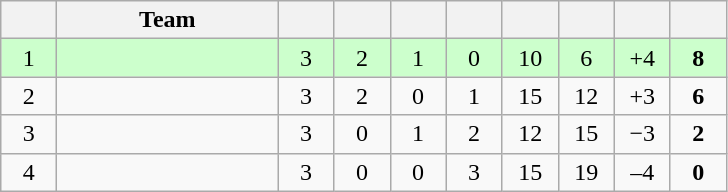<table class="wikitable" style="text-align: center; font-size: 100%;">
<tr>
<th width="30"></th>
<th width="140">Team</th>
<th width="30"></th>
<th width="30"></th>
<th width="30"></th>
<th width="30"></th>
<th width="30"></th>
<th width="30"></th>
<th width="30"></th>
<th width="30"></th>
</tr>
<tr style="background-color: #ccffcc;">
<td>1</td>
<td align=left><strong></strong></td>
<td>3</td>
<td>2</td>
<td>1</td>
<td>0</td>
<td>10</td>
<td>6</td>
<td>+4</td>
<td><strong>8</strong></td>
</tr>
<tr>
<td>2</td>
<td align=left></td>
<td>3</td>
<td>2</td>
<td>0</td>
<td>1</td>
<td>15</td>
<td>12</td>
<td>+3</td>
<td><strong>6</strong></td>
</tr>
<tr>
<td>3</td>
<td align=left></td>
<td>3</td>
<td>0</td>
<td>1</td>
<td>2</td>
<td>12</td>
<td>15</td>
<td>−3</td>
<td><strong>2</strong></td>
</tr>
<tr>
<td>4</td>
<td align=left></td>
<td>3</td>
<td>0</td>
<td>0</td>
<td>3</td>
<td>15</td>
<td>19</td>
<td>–4</td>
<td><strong>0</strong></td>
</tr>
</table>
